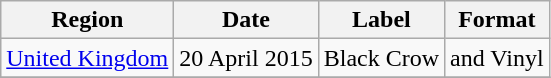<table class=wikitable>
<tr>
<th>Region</th>
<th>Date</th>
<th>Label</th>
<th>Format</th>
</tr>
<tr>
<td><a href='#'>United Kingdom</a></td>
<td>20 April 2015</td>
<td>Black Crow</td>
<td>and Vinyl</td>
</tr>
<tr>
</tr>
</table>
